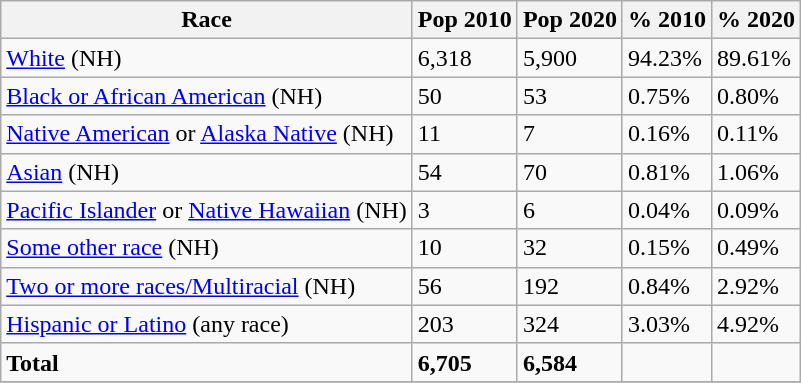<table class="wikitable">
<tr>
<th>Race</th>
<th>Pop 2010</th>
<th>Pop 2020</th>
<th>% 2010</th>
<th>% 2020</th>
</tr>
<tr>
<td><a href='#'>White</a> (NH)</td>
<td>6,318</td>
<td>5,900</td>
<td>94.23%</td>
<td>89.61%</td>
</tr>
<tr>
<td><a href='#'>Black or African American</a> (NH)</td>
<td>50</td>
<td>53</td>
<td>0.75%</td>
<td>0.80%</td>
</tr>
<tr>
<td><a href='#'>Native American</a> or <a href='#'>Alaska Native</a> (NH)</td>
<td>11</td>
<td>7</td>
<td>0.16%</td>
<td>0.11%</td>
</tr>
<tr>
<td><a href='#'>Asian</a> (NH)</td>
<td>54</td>
<td>70</td>
<td>0.81%</td>
<td>1.06%</td>
</tr>
<tr>
<td><a href='#'>Pacific Islander</a> or <a href='#'>Native Hawaiian</a> (NH)</td>
<td>3</td>
<td>6</td>
<td>0.04%</td>
<td>0.09%</td>
</tr>
<tr>
<td><a href='#'>Some other race</a> (NH)</td>
<td>10</td>
<td>32</td>
<td>0.15%</td>
<td>0.49%</td>
</tr>
<tr>
<td><a href='#'>Two or more races/Multiracial</a> (NH)</td>
<td>56</td>
<td>192</td>
<td>0.84%</td>
<td>2.92%</td>
</tr>
<tr>
<td><a href='#'>Hispanic or Latino</a> (any race)</td>
<td>203</td>
<td>324</td>
<td>3.03%</td>
<td>4.92%</td>
</tr>
<tr>
<td><strong>Total</strong></td>
<td><strong>6,705</strong></td>
<td><strong>6,584</strong></td>
<td></td>
<td></td>
</tr>
<tr>
</tr>
</table>
